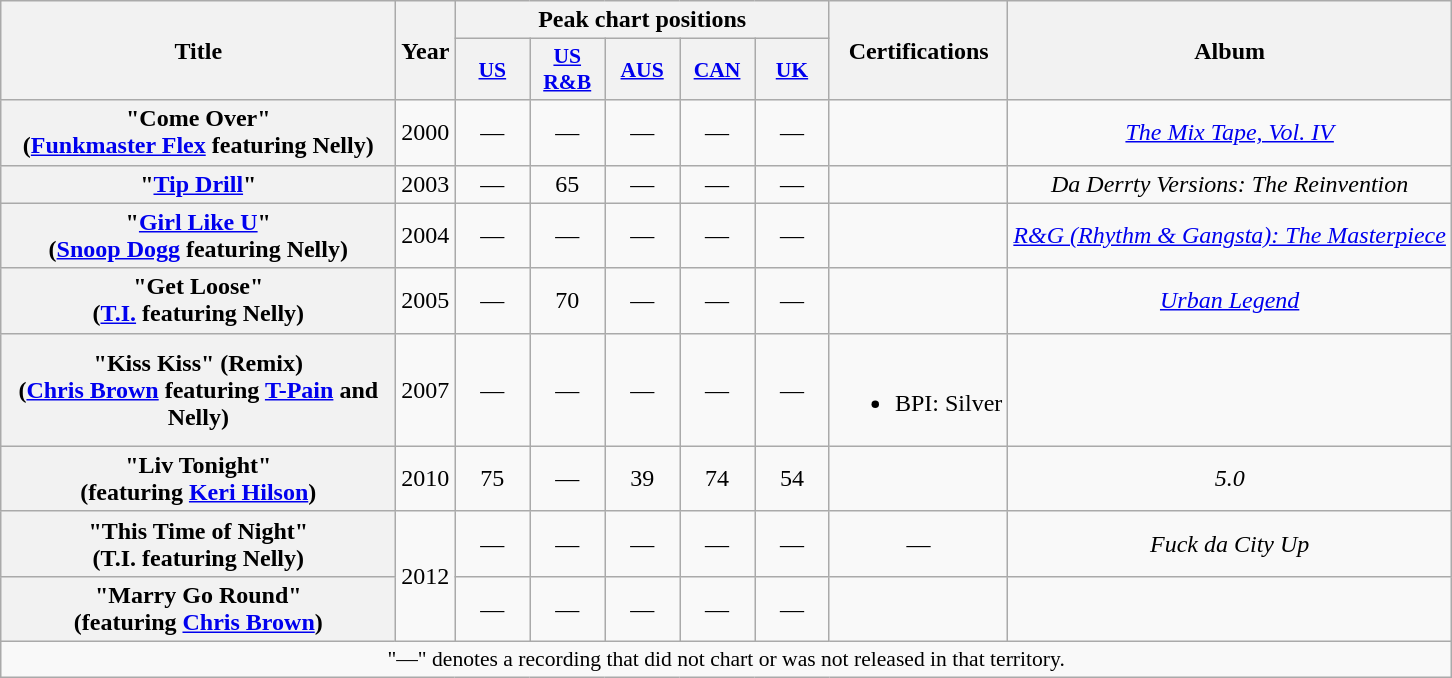<table class="wikitable plainrowheaders" style="text-align:center;" border="1">
<tr>
<th scope="col" rowspan="2" style="width:16em;">Title</th>
<th scope="col" rowspan="2">Year</th>
<th scope="col" colspan="5">Peak chart positions</th>
<th scope="col" rowspan="2">Certifications</th>
<th scope="col" rowspan="2">Album</th>
</tr>
<tr>
<th scope="col" style="width:3em;font-size:90%;"><a href='#'>US</a><br></th>
<th scope="col" style="width:3em;font-size:90%;"><a href='#'>US<br>R&B</a><br></th>
<th scope="col" style="width:3em;font-size:90%;"><a href='#'>AUS</a><br></th>
<th scope="col" style="width:3em;font-size:90%;"><a href='#'>CAN</a><br></th>
<th scope="col" style="width:3em;font-size:90%;"><a href='#'>UK</a><br></th>
</tr>
<tr>
<th scope="row">"Come Over"<br><span>(<a href='#'>Funkmaster Flex</a> featuring Nelly)</span></th>
<td>2000</td>
<td>—</td>
<td>—</td>
<td>—</td>
<td>—</td>
<td>—</td>
<td></td>
<td><em><a href='#'>The Mix Tape, Vol. IV</a></em></td>
</tr>
<tr>
<th scope="row">"<a href='#'>Tip Drill</a>"</th>
<td>2003</td>
<td>—</td>
<td>65</td>
<td>—</td>
<td>—</td>
<td>—</td>
<td></td>
<td><em>Da Derrty Versions: The Reinvention</em></td>
</tr>
<tr>
<th scope="row">"<a href='#'>Girl Like U</a>"<br><span>(<a href='#'>Snoop Dogg</a> featuring Nelly)</span></th>
<td>2004</td>
<td>—</td>
<td>—</td>
<td>—</td>
<td>—</td>
<td>—</td>
<td></td>
<td><em><a href='#'>R&G (Rhythm & Gangsta): The Masterpiece</a></em></td>
</tr>
<tr>
<th scope="row">"Get Loose"<br><span>(<a href='#'>T.I.</a> featuring Nelly)</span></th>
<td>2005</td>
<td>—</td>
<td>70</td>
<td>—</td>
<td>—</td>
<td>—</td>
<td></td>
<td><em><a href='#'>Urban Legend</a></em></td>
</tr>
<tr>
<th scope="row">"Kiss Kiss" (Remix)<br><span>(<a href='#'>Chris Brown</a> featuring <a href='#'>T-Pain</a> and Nelly)</span></th>
<td>2007</td>
<td>—</td>
<td>—</td>
<td>—</td>
<td>—</td>
<td>—</td>
<td><br><ul><li>BPI: Silver</li></ul></td>
<td></td>
</tr>
<tr>
<th scope="row">"Liv Tonight"<br><span>(featuring <a href='#'>Keri Hilson</a>)</span></th>
<td>2010</td>
<td>75</td>
<td>—</td>
<td>39</td>
<td>74</td>
<td>54</td>
<td></td>
<td><em>5.0</em></td>
</tr>
<tr>
<th scope="row">"This Time of Night"<br><span>(T.I. featuring Nelly)</span></th>
<td rowspan="2">2012</td>
<td>—</td>
<td>—</td>
<td>—</td>
<td>—</td>
<td>—</td>
<td>—</td>
<td><em>Fuck da City Up</em></td>
</tr>
<tr>
<th scope="row">"Marry Go Round"<br><span>(featuring <a href='#'>Chris Brown</a>)</span></th>
<td>—</td>
<td>—</td>
<td>—</td>
<td>—</td>
<td>—</td>
<td></td>
<td></td>
</tr>
<tr>
<td colspan="14" style="font-size:90%">"—" denotes a recording that did not chart or was not released in that territory.</td>
</tr>
</table>
